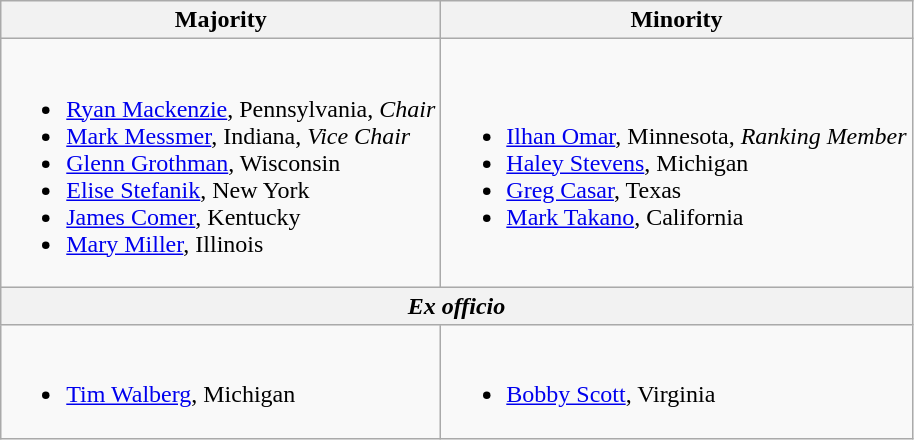<table class=wikitable>
<tr>
<th>Majority</th>
<th>Minority</th>
</tr>
<tr>
<td><br><ul><li><a href='#'>Ryan Mackenzie</a>, Pennsylvania, <em>Chair</em></li><li><a href='#'>Mark Messmer</a>, Indiana, <em>Vice Chair</em></li><li><a href='#'>Glenn Grothman</a>, Wisconsin</li><li><a href='#'>Elise Stefanik</a>, New York</li><li><a href='#'>James Comer</a>, Kentucky</li><li><a href='#'>Mary Miller</a>, Illinois</li></ul></td>
<td><br><ul><li><a href='#'>Ilhan Omar</a>, Minnesota, <em>Ranking Member</em></li><li><a href='#'>Haley Stevens</a>, Michigan</li><li><a href='#'>Greg Casar</a>, Texas</li><li><a href='#'>Mark Takano</a>, California</li></ul></td>
</tr>
<tr>
<th colspan=2><em>Ex officio</em></th>
</tr>
<tr>
<td><br><ul><li><a href='#'>Tim Walberg</a>, Michigan</li></ul></td>
<td><br><ul><li><a href='#'>Bobby Scott</a>, Virginia</li></ul></td>
</tr>
</table>
